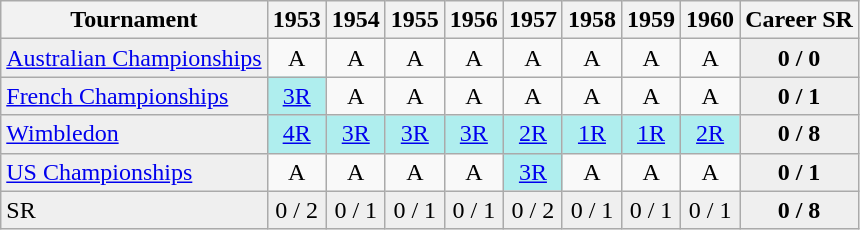<table class="wikitable">
<tr>
<th>Tournament</th>
<th>1953</th>
<th>1954</th>
<th>1955</th>
<th>1956</th>
<th>1957</th>
<th>1958</th>
<th>1959</th>
<th>1960</th>
<th>Career SR</th>
</tr>
<tr>
<td style="background:#EFEFEF;"><a href='#'>Australian Championships</a></td>
<td align="center">A</td>
<td align="center">A</td>
<td align="center">A</td>
<td align="center">A</td>
<td align="center">A</td>
<td align="center">A</td>
<td align="center">A</td>
<td align="center">A</td>
<td align="center" style="background:#EFEFEF;"><strong>0 / 0</strong></td>
</tr>
<tr>
<td style="background:#EFEFEF;"><a href='#'>French Championships</a></td>
<td align="center" style="background:#afeeee;"><a href='#'>3R</a></td>
<td align="center">A</td>
<td align="center">A</td>
<td align="center">A</td>
<td align="center">A</td>
<td align="center">A</td>
<td align="center">A</td>
<td align="center">A</td>
<td align="center" style="background:#EFEFEF;"><strong>0 / 1</strong></td>
</tr>
<tr>
<td style="background:#EFEFEF;"><a href='#'>Wimbledon</a></td>
<td align="center" style="background:#afeeee;"><a href='#'>4R</a></td>
<td align="center" style="background:#afeeee;"><a href='#'>3R</a></td>
<td align="center" style="background:#afeeee;"><a href='#'>3R</a></td>
<td align="center" style="background:#afeeee;"><a href='#'>3R</a></td>
<td align="center" style="background:#afeeee;"><a href='#'>2R</a></td>
<td align="center" style="background:#afeeee;"><a href='#'>1R</a></td>
<td align="center" style="background:#afeeee;"><a href='#'>1R</a></td>
<td align="center" style="background:#afeeee;"><a href='#'>2R</a></td>
<td align="center" style="background:#EFEFEF;"><strong>0 / 8</strong></td>
</tr>
<tr>
<td style="background:#EFEFEF;"><a href='#'>US Championships</a></td>
<td align="center">A</td>
<td align="center">A</td>
<td align="center">A</td>
<td align="center">A</td>
<td align="center" style="background:#afeeee;"><a href='#'>3R</a></td>
<td align="center">A</td>
<td align="center">A</td>
<td align="center">A</td>
<td align="center" style="background:#EFEFEF;"><strong>0 / 1</strong></td>
</tr>
<tr>
<td style="background:#EFEFEF;">SR</td>
<td align="center" style="background:#EFEFEF;">0 / 2</td>
<td align="center" style="background:#EFEFEF;">0 / 1</td>
<td align="center" style="background:#EFEFEF;">0 / 1</td>
<td align="center" style="background:#EFEFEF;">0 / 1</td>
<td align="center" style="background:#EFEFEF;">0 / 2</td>
<td align="center" style="background:#EFEFEF;">0 / 1</td>
<td align="center" style="background:#EFEFEF;">0 / 1</td>
<td align="center" style="background:#EFEFEF;">0 / 1</td>
<td align="center" style="background:#EFEFEF;"><strong>0 / 8</strong></td>
</tr>
</table>
